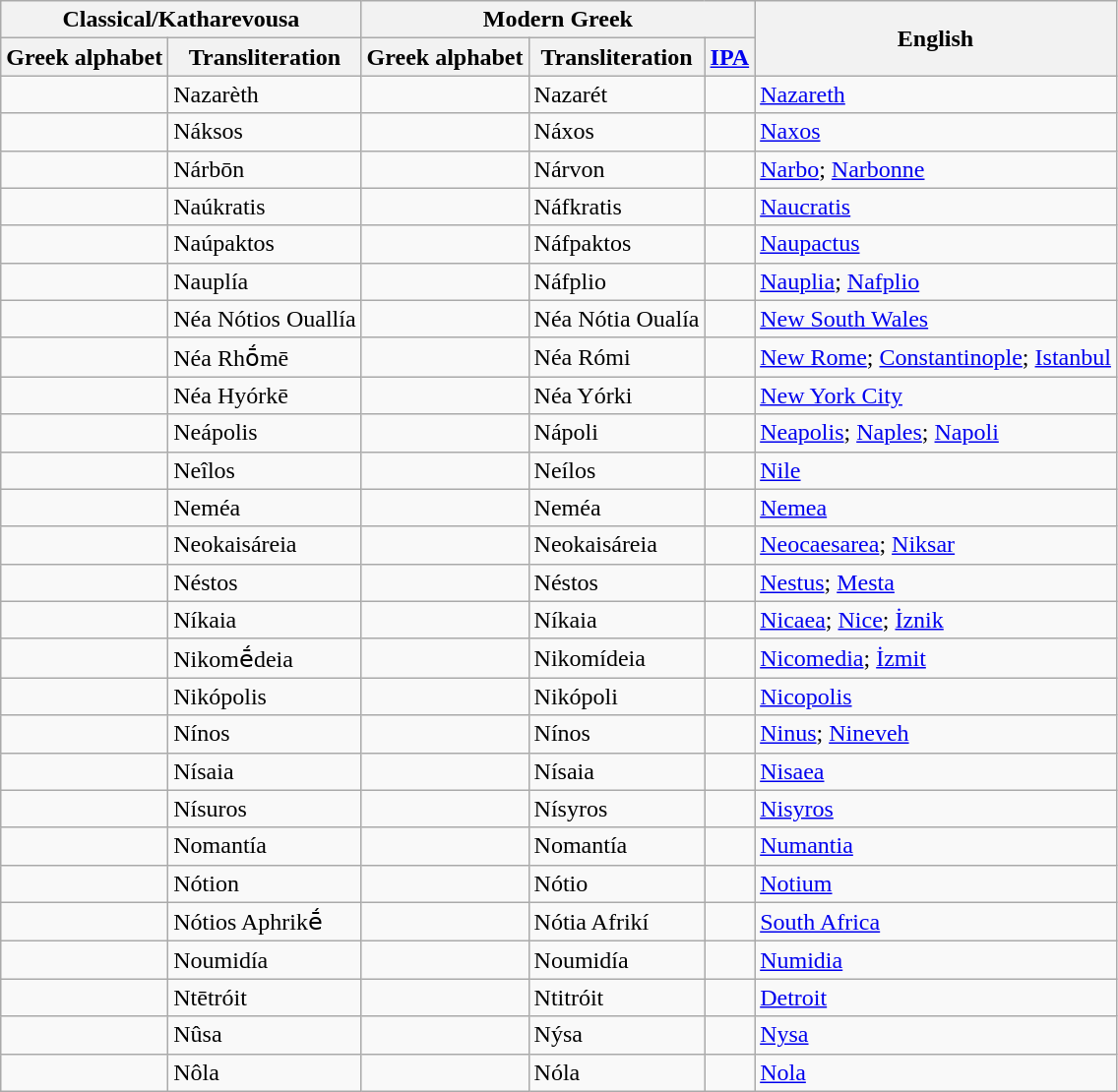<table class="wikitable">
<tr>
<th colspan="2">Classical/Katharevousa</th>
<th colspan="3">Modern Greek</th>
<th rowspan="2">English</th>
</tr>
<tr>
<th>Greek alphabet</th>
<th>Transliteration</th>
<th>Greek alphabet</th>
<th>Transliteration</th>
<th><a href='#'>IPA</a></th>
</tr>
<tr>
<td></td>
<td>Nazarèth</td>
<td></td>
<td>Nazarét</td>
<td></td>
<td><a href='#'>Nazareth</a></td>
</tr>
<tr>
<td></td>
<td>Náksos</td>
<td></td>
<td>Náxos</td>
<td></td>
<td><a href='#'>Naxos</a></td>
</tr>
<tr>
<td></td>
<td>Nárbōn</td>
<td></td>
<td>Nárvon</td>
<td></td>
<td><a href='#'>Narbo</a>; <a href='#'>Narbonne</a></td>
</tr>
<tr>
<td></td>
<td>Naúkratis</td>
<td></td>
<td>Náfkratis</td>
<td></td>
<td><a href='#'>Naucratis</a></td>
</tr>
<tr>
<td></td>
<td>Naúpaktos</td>
<td></td>
<td>Náfpaktos</td>
<td></td>
<td><a href='#'>Naupactus</a></td>
</tr>
<tr>
<td></td>
<td>Nauplía</td>
<td></td>
<td>Náfplio</td>
<td></td>
<td><a href='#'>Nauplia</a>; <a href='#'>Nafplio</a></td>
</tr>
<tr>
<td></td>
<td>Néa Nótios Ouallía</td>
<td></td>
<td>Néa Nótia Oualía</td>
<td></td>
<td><a href='#'>New South Wales</a></td>
</tr>
<tr>
<td></td>
<td>Néa Rhṓmē</td>
<td></td>
<td>Néa Rómi</td>
<td></td>
<td><a href='#'>New Rome</a>; <a href='#'>Constantinople</a>; <a href='#'>Istanbul</a></td>
</tr>
<tr>
<td></td>
<td>Néa Hyórkē</td>
<td></td>
<td>Néa Yórki</td>
<td></td>
<td><a href='#'>New York City</a></td>
</tr>
<tr>
<td></td>
<td>Neápolis</td>
<td></td>
<td>Nápoli</td>
<td></td>
<td><a href='#'>Neapolis</a>; <a href='#'>Naples</a>; <a href='#'>Napoli</a></td>
</tr>
<tr>
<td></td>
<td>Neîlos</td>
<td></td>
<td>Neílos</td>
<td></td>
<td><a href='#'>Nile</a></td>
</tr>
<tr>
<td></td>
<td>Neméa</td>
<td></td>
<td>Neméa</td>
<td></td>
<td><a href='#'>Nemea</a></td>
</tr>
<tr>
<td></td>
<td>Neokaisáreia</td>
<td></td>
<td>Neokaisáreia</td>
<td></td>
<td><a href='#'>Neocaesarea</a>; <a href='#'>Niksar</a></td>
</tr>
<tr>
<td></td>
<td>Néstos</td>
<td></td>
<td>Néstos</td>
<td></td>
<td><a href='#'>Nestus</a>; <a href='#'>Mesta</a></td>
</tr>
<tr>
<td></td>
<td>Níkaia</td>
<td></td>
<td>Níkaia</td>
<td></td>
<td><a href='#'>Nicaea</a>; <a href='#'>Nice</a>; <a href='#'>İznik</a></td>
</tr>
<tr>
<td></td>
<td>Nikomḗdeia</td>
<td></td>
<td>Nikomídeia</td>
<td></td>
<td><a href='#'>Nicomedia</a>; <a href='#'>İzmit</a></td>
</tr>
<tr>
<td></td>
<td>Nikópolis</td>
<td></td>
<td>Nikópoli</td>
<td></td>
<td><a href='#'>Nicopolis</a></td>
</tr>
<tr>
<td></td>
<td>Nínos</td>
<td></td>
<td>Nínos</td>
<td></td>
<td><a href='#'>Ninus</a>; <a href='#'>Nineveh</a></td>
</tr>
<tr>
<td></td>
<td>Nísaia</td>
<td></td>
<td>Nísaia</td>
<td></td>
<td><a href='#'>Nisaea</a></td>
</tr>
<tr>
<td></td>
<td>Nísuros</td>
<td></td>
<td>Nísyros</td>
<td></td>
<td><a href='#'>Nisyros</a></td>
</tr>
<tr>
<td></td>
<td>Nomantía</td>
<td></td>
<td>Nomantía</td>
<td></td>
<td><a href='#'>Numantia</a></td>
</tr>
<tr>
<td></td>
<td>Nótion</td>
<td></td>
<td>Nótio</td>
<td></td>
<td><a href='#'>Notium</a></td>
</tr>
<tr>
<td></td>
<td>Nótios Aphrikḗ</td>
<td></td>
<td>Nótia Afrikí</td>
<td></td>
<td><a href='#'>South Africa</a></td>
</tr>
<tr>
<td></td>
<td>Noumidía</td>
<td></td>
<td>Noumidía</td>
<td></td>
<td><a href='#'>Numidia</a></td>
</tr>
<tr>
<td></td>
<td>Ntētróit</td>
<td></td>
<td>Ntitróit</td>
<td></td>
<td><a href='#'>Detroit</a></td>
</tr>
<tr>
<td></td>
<td>Nûsa</td>
<td></td>
<td>Nýsa</td>
<td></td>
<td><a href='#'>Nysa</a></td>
</tr>
<tr>
<td></td>
<td>Nôla</td>
<td></td>
<td>Nóla</td>
<td></td>
<td><a href='#'>Nola</a></td>
</tr>
</table>
